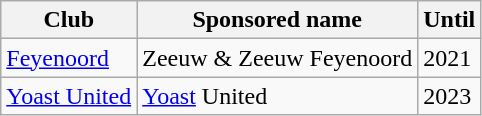<table class="wikitable">
<tr>
<th>Club</th>
<th>Sponsored name</th>
<th>Until</th>
</tr>
<tr>
<td><a href='#'>Feyenoord</a></td>
<td>Zeeuw & Zeeuw Feyenoord</td>
<td>2021</td>
</tr>
<tr>
<td><a href='#'>Yoast United</a></td>
<td><a href='#'>Yoast</a> United</td>
<td>2023</td>
</tr>
</table>
